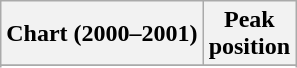<table class="wikitable sortable plainrowheaders" style="text-align:center">
<tr>
<th>Chart (2000–2001)</th>
<th>Peak<br>position</th>
</tr>
<tr>
</tr>
<tr>
</tr>
<tr>
</tr>
<tr>
</tr>
<tr>
</tr>
</table>
